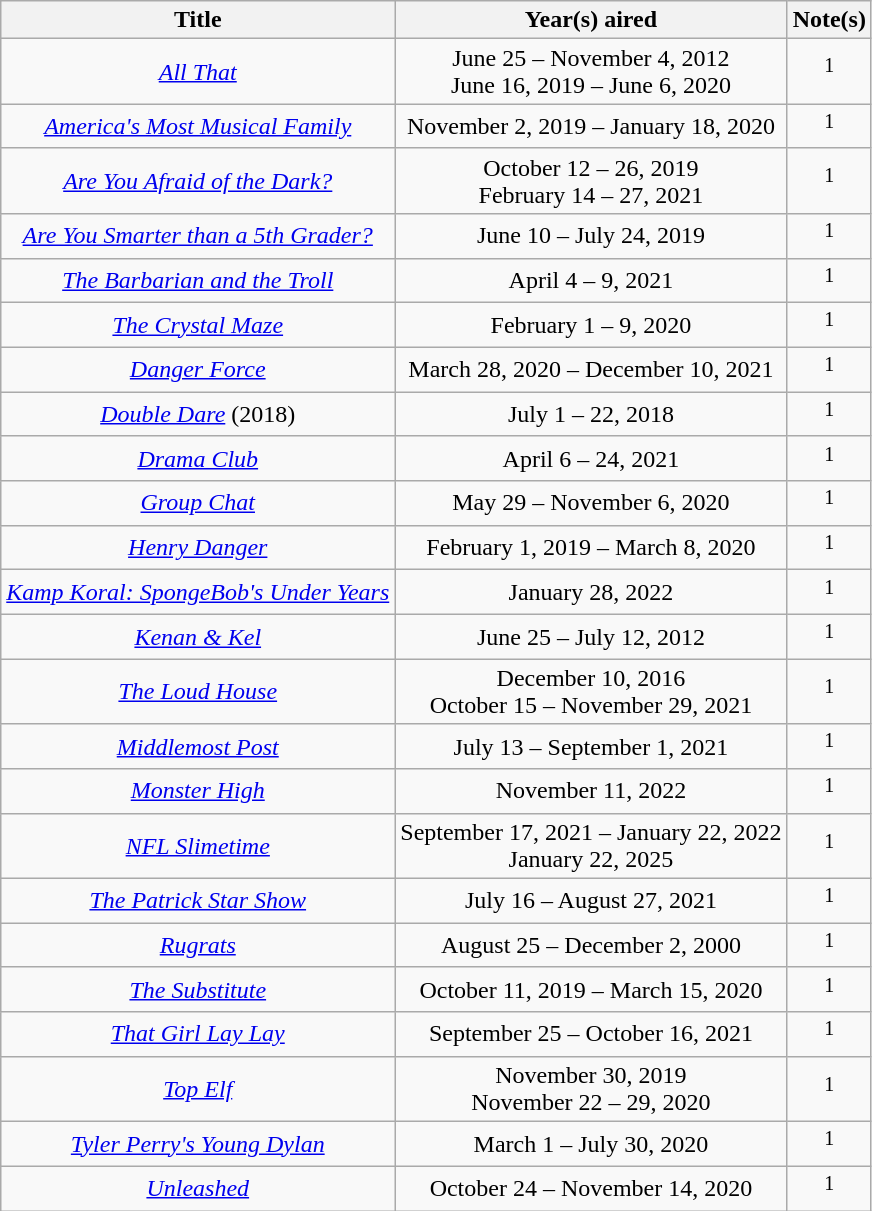<table class="wikitable plainrowheaders sortable" style="text-align:center;">
<tr>
<th scope="col">Title</th>
<th scope="col">Year(s) aired</th>
<th scope="col">Note(s)</th>
</tr>
<tr>
<td><em><a href='#'>All That</a></em></td>
<td data-sort-value="2012-06-25">June 25 – November 4, 2012<br>June 16, 2019 – June 6, 2020</td>
<td><sup>1</sup></td>
</tr>
<tr>
<td><em><a href='#'>America's Most Musical Family</a></em></td>
<td data-sort-value="2019-11-02">November 2, 2019 – January 18, 2020</td>
<td><sup>1</sup></td>
</tr>
<tr>
<td><em><a href='#'>Are You Afraid of the Dark?</a></em></td>
<td data-sort-value="2019-10-12">October 12 – 26, 2019<br>February 14 – 27, 2021</td>
<td><sup>1</sup></td>
</tr>
<tr>
<td><em><a href='#'>Are You Smarter than a 5th Grader?</a></em></td>
<td data-sort-value="2019-06-10">June 10 – July 24, 2019</td>
<td><sup>1</sup></td>
</tr>
<tr>
<td><em><a href='#'>The Barbarian and the Troll</a></em></td>
<td data-sort-value="2021-04-04">April 4 – 9, 2021</td>
<td><sup>1</sup></td>
</tr>
<tr>
<td><em><a href='#'>The Crystal Maze</a></em></td>
<td data-sort-value="2020-02-01">February 1 – 9, 2020</td>
<td><sup>1</sup></td>
</tr>
<tr>
<td><em><a href='#'>Danger Force</a></em></td>
<td data-sort-value="2020-03-28">March 28, 2020 – December 10, 2021</td>
<td><sup>1</sup></td>
</tr>
<tr>
<td><em><a href='#'>Double Dare</a></em> (2018)</td>
<td data-sort-value="2018-07-01">July 1 – 22, 2018</td>
<td><sup>1</sup></td>
</tr>
<tr>
<td><em><a href='#'>Drama Club</a></em></td>
<td data-sort-value="2021-04-06">April 6 – 24, 2021</td>
<td><sup>1</sup></td>
</tr>
<tr>
<td><em><a href='#'>Group Chat</a></em></td>
<td data-sort-value="2020-05-29">May 29 – November 6, 2020</td>
<td><sup>1</sup></td>
</tr>
<tr>
<td><em><a href='#'>Henry Danger</a></em></td>
<td data-sort-value="2019-02-01">February 1, 2019 – March 8, 2020</td>
<td><sup>1</sup></td>
</tr>
<tr>
<td><em><a href='#'>Kamp Koral: SpongeBob's Under Years</a></em></td>
<td data-sort-value="2022-01-28">January 28, 2022</td>
<td><sup>1</sup></td>
</tr>
<tr>
<td><em><a href='#'>Kenan & Kel</a></em></td>
<td data-sort-value="2012-06-25">June 25 – July 12, 2012</td>
<td><sup>1</sup></td>
</tr>
<tr>
<td><em><a href='#'>The Loud House</a></em></td>
<td data-sort-value="2016-12-10">December 10, 2016<br>October 15 – November 29, 2021</td>
<td><sup>1</sup></td>
</tr>
<tr>
<td><em><a href='#'>Middlemost Post</a></em></td>
<td data-sort-value="2021-07-13">July 13 – September 1, 2021</td>
<td><sup>1</sup></td>
</tr>
<tr>
<td><em><a href='#'>Monster High</a></em></td>
<td data-sort-value="2022-11-11">November 11, 2022</td>
<td><sup>1</sup></td>
</tr>
<tr>
<td><em><a href='#'>NFL Slimetime</a></em></td>
<td data-sort-value="2021-09-17">September 17, 2021 – January 22, 2022<br>January 22, 2025</td>
<td><sup>1</sup></td>
</tr>
<tr>
<td><em><a href='#'>The Patrick Star Show</a></em></td>
<td data-sort-value="2021-07-16">July 16 – August 27, 2021</td>
<td><sup>1</sup></td>
</tr>
<tr>
<td><em><a href='#'>Rugrats</a></em></td>
<td data-sort-value="2000-08-25">August 25 – December 2, 2000</td>
<td><sup>1</sup></td>
</tr>
<tr>
<td><em><a href='#'>The Substitute</a></em></td>
<td data-sort-value="2019-10-11">October 11, 2019 – March 15, 2020</td>
<td><sup>1</sup></td>
</tr>
<tr>
<td><em><a href='#'>That Girl Lay Lay</a></em></td>
<td data-sort-value="2021-09-25">September 25 – October 16, 2021</td>
<td><sup>1</sup></td>
</tr>
<tr>
<td><em><a href='#'>Top Elf</a></em></td>
<td data-sort-value="2019-11-30">November 30, 2019<br>November 22 – 29, 2020</td>
<td><sup>1</sup></td>
</tr>
<tr>
<td><em><a href='#'>Tyler Perry's Young Dylan</a></em></td>
<td data-sort-value="2020-03-01">March 1 – July 30, 2020</td>
<td><sup>1</sup></td>
</tr>
<tr>
<td><em><a href='#'>Unleashed</a></em></td>
<td data-sort-value="2020-10-24">October 24 – November 14, 2020</td>
<td><sup>1</sup></td>
</tr>
</table>
